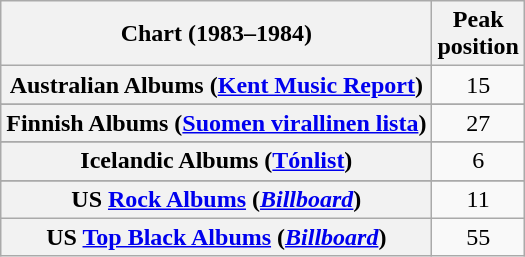<table class="wikitable sortable plainrowheaders" style="text-align:center">
<tr>
<th scope="col">Chart (1983–1984)</th>
<th scope="col">Peak<br>position</th>
</tr>
<tr>
<th scope="row">Australian Albums (<a href='#'>Kent Music Report</a>)</th>
<td>15</td>
</tr>
<tr>
</tr>
<tr>
</tr>
<tr>
</tr>
<tr>
<th scope="row">Finnish Albums (<a href='#'>Suomen virallinen lista</a>)</th>
<td>27</td>
</tr>
<tr>
</tr>
<tr>
<th scope="row">Icelandic Albums (<a href='#'>Tónlist</a>)</th>
<td>6</td>
</tr>
<tr>
</tr>
<tr>
</tr>
<tr>
</tr>
<tr>
</tr>
<tr>
</tr>
<tr>
<th scope="row">US <a href='#'>Rock Albums</a> (<em><a href='#'>Billboard</a></em>)</th>
<td>11</td>
</tr>
<tr>
<th scope="row">US <a href='#'>Top Black Albums</a> (<em><a href='#'>Billboard</a></em>)</th>
<td>55</td>
</tr>
</table>
